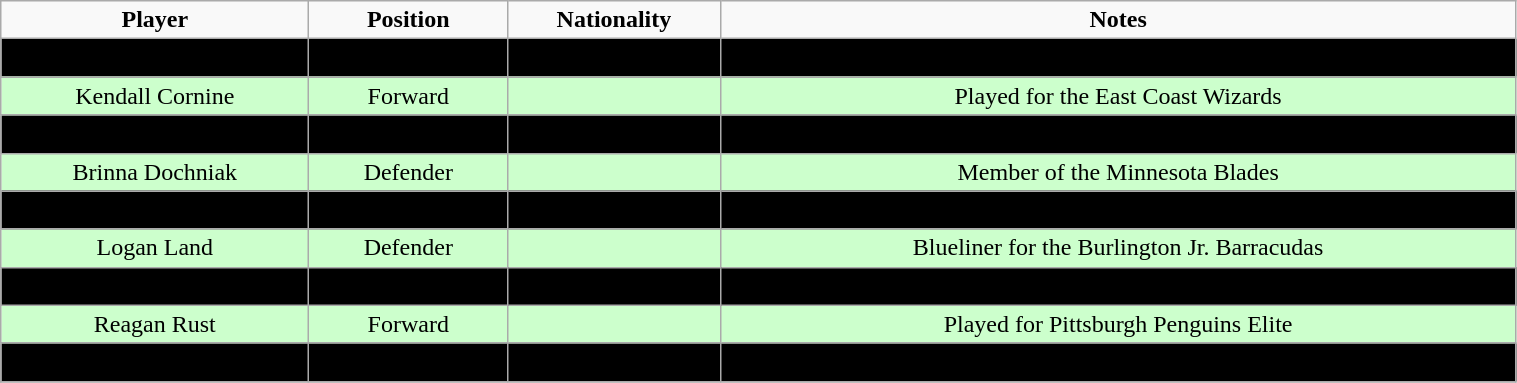<table class="wikitable" width="80%">
<tr align="center" style=>
<td><strong>Player</strong></td>
<td><strong>Position</strong></td>
<td><strong>Nationality</strong></td>
<td><strong>Notes</strong></td>
</tr>
<tr align="center" bgcolor=" ">
<td>Brooke Baker</td>
<td>Forward</td>
<td></td>
<td>Member of the Niagara Jr. Purple Eagles</td>
</tr>
<tr align="center" bgcolor="#ccffcc">
<td>Kendall Cornine</td>
<td>Forward</td>
<td></td>
<td>Played for the East Coast Wizards</td>
</tr>
<tr align="center" bgcolor=" ">
<td>Jenna de Jonge</td>
<td>Goaltender</td>
<td></td>
<td>Attended Pursuit of Excellence Academy</td>
</tr>
<tr align="center" bgcolor="#ccffcc">
<td>Brinna Dochniak</td>
<td>Defender</td>
<td></td>
<td>Member of the Minnesota Blades</td>
</tr>
<tr align="center" bgcolor=" ">
<td>Kathryn Kennedy</td>
<td>Forward</td>
<td></td>
<td>High scoring forward with the Hamilton Hawks</td>
</tr>
<tr align="center" bgcolor="#ccffcc">
<td>Logan Land</td>
<td>Defender</td>
<td></td>
<td>Blueliner for the Burlington Jr. Barracudas</td>
</tr>
<tr align="center" bgcolor=" ">
<td>Mallory Rushton</td>
<td>Forward</td>
<td></td>
<td>Attended New Hampton Prep</td>
</tr>
<tr align="center" bgcolor="#ccffcc">
<td>Reagan Rust</td>
<td>Forward</td>
<td></td>
<td>Played for Pittsburgh Penguins Elite</td>
</tr>
<tr align="center" bgcolor=" ">
<td>Kandice Sheriff</td>
<td>Forward</td>
<td></td>
<td>Power Forward for the Leaside Wildcats</td>
</tr>
<tr align="center" bgcolor=" ">
</tr>
</table>
